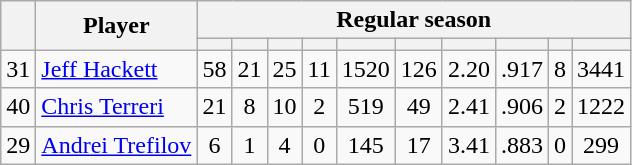<table class="wikitable plainrowheaders" style="text-align:center;">
<tr>
<th scope="col" rowspan="2"></th>
<th scope="col" rowspan="2">Player</th>
<th scope=colgroup colspan=10>Regular season</th>
</tr>
<tr>
<th scope="col"></th>
<th scope="col"></th>
<th scope="col"></th>
<th scope="col"></th>
<th scope="col"></th>
<th scope="col"></th>
<th scope="col"></th>
<th scope="col"></th>
<th scope="col"></th>
<th scope="col"></th>
</tr>
<tr>
<td scope="row">31</td>
<td align="left"><a href='#'>Jeff Hackett</a></td>
<td>58</td>
<td>21</td>
<td>25</td>
<td>11</td>
<td>1520</td>
<td>126</td>
<td>2.20</td>
<td>.917</td>
<td>8</td>
<td>3441</td>
</tr>
<tr>
<td scope="row">40</td>
<td align="left"><a href='#'>Chris Terreri</a></td>
<td>21</td>
<td>8</td>
<td>10</td>
<td>2</td>
<td>519</td>
<td>49</td>
<td>2.41</td>
<td>.906</td>
<td>2</td>
<td>1222</td>
</tr>
<tr>
<td scope="row">29</td>
<td align="left"><a href='#'>Andrei Trefilov</a></td>
<td>6</td>
<td>1</td>
<td>4</td>
<td>0</td>
<td>145</td>
<td>17</td>
<td>3.41</td>
<td>.883</td>
<td>0</td>
<td>299</td>
</tr>
</table>
